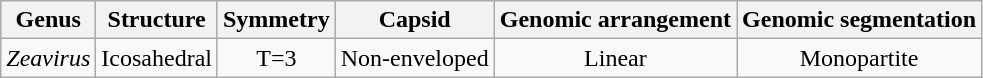<table class="wikitable sortable" style="text-align:center">
<tr>
<th>Genus</th>
<th>Structure</th>
<th>Symmetry</th>
<th>Capsid</th>
<th>Genomic arrangement</th>
<th>Genomic segmentation</th>
</tr>
<tr>
<td><em>Zeavirus</em></td>
<td>Icosahedral</td>
<td>T=3</td>
<td>Non-enveloped</td>
<td>Linear</td>
<td>Monopartite</td>
</tr>
</table>
